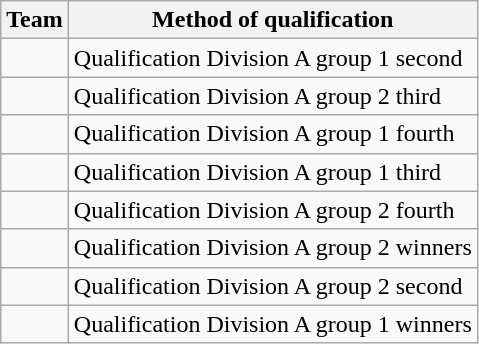<table class="wikitable">
<tr>
<th>Team</th>
<th>Method of qualification</th>
</tr>
<tr>
<td></td>
<td>Qualification Division A group 1 second</td>
</tr>
<tr>
<td></td>
<td>Qualification Division A group 2 third</td>
</tr>
<tr>
<td></td>
<td>Qualification Division A group 1 fourth</td>
</tr>
<tr>
<td></td>
<td>Qualification Division A group 1 third</td>
</tr>
<tr>
<td></td>
<td>Qualification Division A group 2 fourth</td>
</tr>
<tr>
<td></td>
<td>Qualification Division A group 2 winners</td>
</tr>
<tr>
<td></td>
<td>Qualification Division A group 2 second</td>
</tr>
<tr>
<td></td>
<td>Qualification Division A group 1 winners</td>
</tr>
</table>
